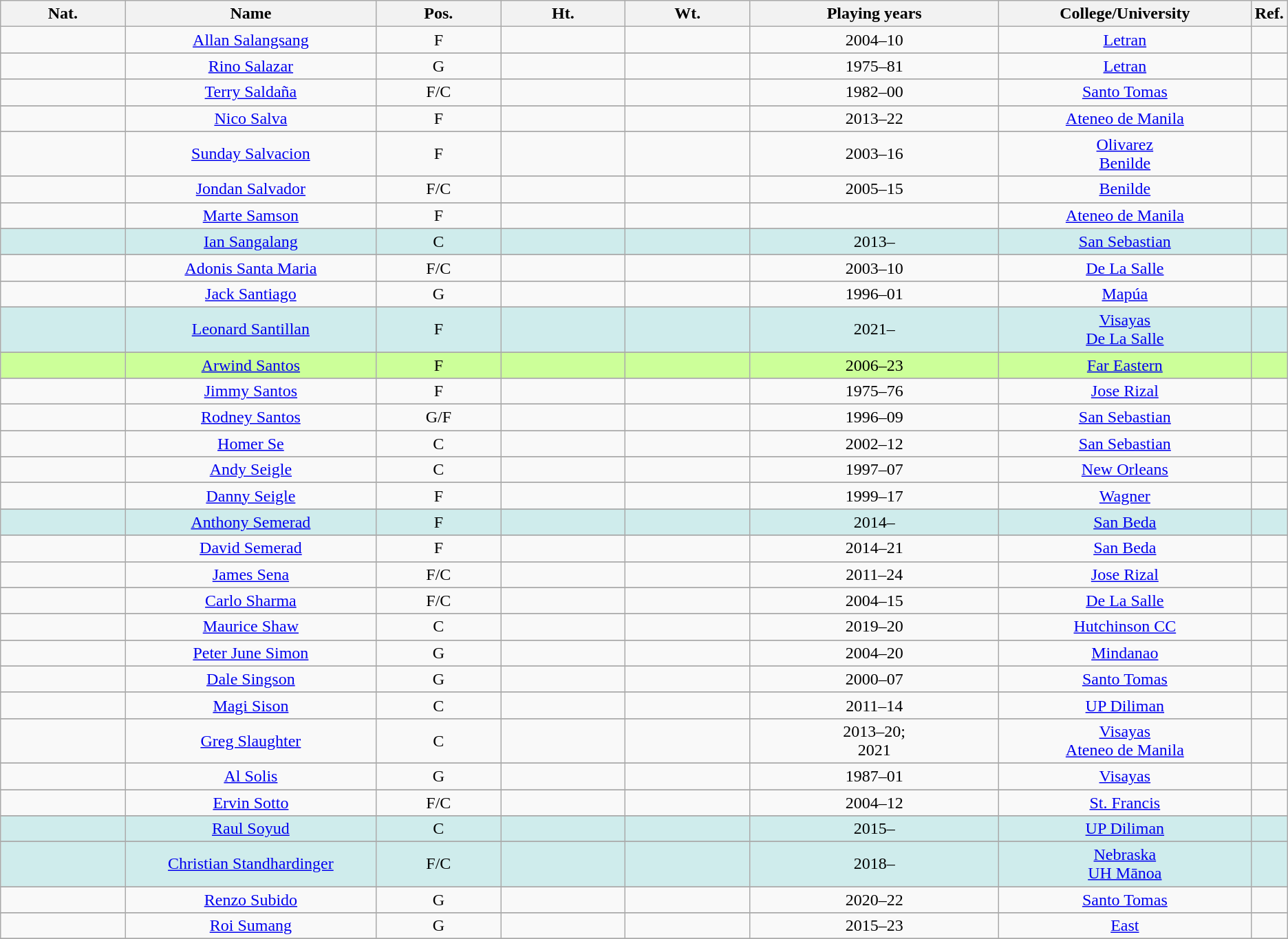<table class="wikitable" style="text-align:center;">
<tr>
<th scope="col" width="10%">Nat.</th>
<th scope="col" width="20%">Name</th>
<th scope="col" width="10%">Pos.</th>
<th scope="col" width="10%">Ht.</th>
<th scope="col" width="10%">Wt.</th>
<th scope="col" width="20%">Playing years</th>
<th scope="col" width="20%">College/University</th>
<th scope="col" width="5%">Ref.</th>
</tr>
<tr>
<td></td>
<td><a href='#'>Allan Salangsang</a></td>
<td>F</td>
<td></td>
<td></td>
<td>2004–10</td>
<td><a href='#'>Letran</a></td>
<td></td>
</tr>
<tr>
</tr>
<tr>
<td></td>
<td><a href='#'>Rino Salazar</a></td>
<td>G</td>
<td></td>
<td></td>
<td>1975–81</td>
<td><a href='#'>Letran</a></td>
<td></td>
</tr>
<tr>
</tr>
<tr>
<td></td>
<td><a href='#'>Terry Saldaña</a></td>
<td>F/C</td>
<td></td>
<td></td>
<td>1982–00</td>
<td><a href='#'>Santo Tomas</a></td>
<td></td>
</tr>
<tr>
</tr>
<tr>
<td></td>
<td><a href='#'>Nico Salva</a></td>
<td>F</td>
<td></td>
<td></td>
<td>2013–22</td>
<td><a href='#'>Ateneo de Manila</a></td>
<td></td>
</tr>
<tr>
</tr>
<tr>
<td></td>
<td><a href='#'>Sunday Salvacion</a></td>
<td>F</td>
<td></td>
<td></td>
<td>2003–16</td>
<td><a href='#'>Olivarez</a><br><a href='#'>Benilde</a></td>
<td></td>
</tr>
<tr>
</tr>
<tr>
<td></td>
<td><a href='#'>Jondan Salvador</a></td>
<td>F/C</td>
<td></td>
<td></td>
<td>2005–15</td>
<td><a href='#'>Benilde</a></td>
<td></td>
</tr>
<tr>
</tr>
<tr>
<td></td>
<td><a href='#'>Marte Samson</a></td>
<td>F</td>
<td></td>
<td></td>
<td></td>
<td><a href='#'>Ateneo de Manila</a></td>
<td></td>
</tr>
<tr>
</tr>
<tr align="center" bgcolor="#CFECEC" width="20">
<td></td>
<td><a href='#'>Ian Sangalang</a></td>
<td>C</td>
<td></td>
<td></td>
<td>2013–</td>
<td><a href='#'>San Sebastian</a></td>
<td></td>
</tr>
<tr>
</tr>
<tr>
<td></td>
<td><a href='#'>Adonis Santa Maria</a></td>
<td>F/C</td>
<td></td>
<td></td>
<td>2003–10</td>
<td><a href='#'>De La Salle</a></td>
<td></td>
</tr>
<tr>
</tr>
<tr>
<td></td>
<td><a href='#'>Jack Santiago</a></td>
<td>G</td>
<td></td>
<td></td>
<td>1996–01</td>
<td><a href='#'>Mapúa</a></td>
<td></td>
</tr>
<tr>
</tr>
<tr align="center" bgcolor="#CFECEC" width="20">
<td></td>
<td><a href='#'>Leonard Santillan</a></td>
<td>F</td>
<td></td>
<td></td>
<td>2021–</td>
<td><a href='#'>Visayas</a><br><a href='#'>De La Salle</a></td>
<td></td>
</tr>
<tr>
</tr>
<tr style="background:#CCFF99; width:1em">
<td></td>
<td><a href='#'>Arwind Santos</a></td>
<td>F</td>
<td></td>
<td></td>
<td>2006–23</td>
<td><a href='#'>Far Eastern</a></td>
<td></td>
</tr>
<tr>
</tr>
<tr>
<td></td>
<td><a href='#'>Jimmy Santos</a></td>
<td>F</td>
<td></td>
<td></td>
<td>1975–76</td>
<td><a href='#'>Jose Rizal</a></td>
<td></td>
</tr>
<tr>
</tr>
<tr>
<td></td>
<td><a href='#'>Rodney Santos</a></td>
<td>G/F</td>
<td></td>
<td></td>
<td>1996–09</td>
<td><a href='#'>San Sebastian</a></td>
<td></td>
</tr>
<tr>
</tr>
<tr>
<td></td>
<td><a href='#'>Homer Se</a></td>
<td>C</td>
<td></td>
<td></td>
<td>2002–12</td>
<td><a href='#'>San Sebastian</a></td>
<td></td>
</tr>
<tr>
</tr>
<tr>
<td> </td>
<td><a href='#'>Andy Seigle</a></td>
<td>C</td>
<td></td>
<td></td>
<td>1997–07</td>
<td><a href='#'>New Orleans</a></td>
<td></td>
</tr>
<tr>
</tr>
<tr>
<td> </td>
<td><a href='#'>Danny Seigle</a></td>
<td>F</td>
<td></td>
<td></td>
<td>1999–17</td>
<td><a href='#'>Wagner</a></td>
<td></td>
</tr>
<tr>
</tr>
<tr align="center" bgcolor="#CFECEC" width="20">
<td>  </td>
<td><a href='#'>Anthony Semerad</a></td>
<td>F</td>
<td></td>
<td></td>
<td>2014–</td>
<td><a href='#'>San Beda</a></td>
<td></td>
</tr>
<tr>
</tr>
<tr>
<td>  </td>
<td><a href='#'>David Semerad</a></td>
<td>F</td>
<td></td>
<td></td>
<td>2014–21</td>
<td><a href='#'>San Beda</a></td>
<td></td>
</tr>
<tr>
</tr>
<tr>
<td></td>
<td><a href='#'>James Sena</a></td>
<td>F/C</td>
<td></td>
<td></td>
<td>2011–24</td>
<td><a href='#'>Jose Rizal</a></td>
<td></td>
</tr>
<tr>
</tr>
<tr>
<td></td>
<td><a href='#'>Carlo Sharma</a></td>
<td>F/C</td>
<td></td>
<td></td>
<td>2004–15</td>
<td><a href='#'>De La Salle</a></td>
<td></td>
</tr>
<tr>
</tr>
<tr>
<td> </td>
<td><a href='#'>Maurice Shaw</a></td>
<td>C</td>
<td></td>
<td></td>
<td>2019–20</td>
<td><a href='#'>Hutchinson CC</a></td>
<td></td>
</tr>
<tr>
</tr>
<tr>
<td></td>
<td><a href='#'>Peter June Simon</a></td>
<td>G</td>
<td></td>
<td></td>
<td>2004–20</td>
<td><a href='#'>Mindanao</a></td>
<td></td>
</tr>
<tr>
</tr>
<tr>
<td></td>
<td><a href='#'>Dale Singson</a></td>
<td>G</td>
<td></td>
<td></td>
<td>2000–07</td>
<td><a href='#'>Santo Tomas</a></td>
<td></td>
</tr>
<tr>
</tr>
<tr>
<td></td>
<td><a href='#'>Magi Sison</a></td>
<td>C</td>
<td></td>
<td></td>
<td>2011–14</td>
<td><a href='#'>UP Diliman</a></td>
<td></td>
</tr>
<tr>
</tr>
<tr>
<td> </td>
<td><a href='#'>Greg Slaughter</a></td>
<td>C</td>
<td></td>
<td></td>
<td>2013–20;<br>2021</td>
<td><a href='#'>Visayas</a><br><a href='#'>Ateneo de Manila</a></td>
<td></td>
</tr>
<tr>
</tr>
<tr>
<td></td>
<td><a href='#'>Al Solis</a></td>
<td>G</td>
<td></td>
<td></td>
<td>1987–01</td>
<td><a href='#'>Visayas</a></td>
<td></td>
</tr>
<tr>
</tr>
<tr>
<td></td>
<td><a href='#'>Ervin Sotto</a></td>
<td>F/C</td>
<td></td>
<td></td>
<td>2004–12</td>
<td><a href='#'>St. Francis</a></td>
<td></td>
</tr>
<tr>
</tr>
<tr align="center" bgcolor="#CFECEC" width="20">
<td></td>
<td><a href='#'>Raul Soyud</a></td>
<td>C</td>
<td></td>
<td></td>
<td>2015–</td>
<td><a href='#'>UP Diliman</a></td>
<td></td>
</tr>
<tr>
</tr>
<tr align="center" bgcolor="#CFECEC" width="20">
<td> </td>
<td><a href='#'>Christian Standhardinger</a></td>
<td>F/C</td>
<td></td>
<td></td>
<td>2018–</td>
<td><a href='#'>Nebraska</a><br><a href='#'>UH Mānoa</a></td>
<td></td>
</tr>
<tr>
</tr>
<tr>
<td></td>
<td><a href='#'>Renzo Subido</a></td>
<td>G</td>
<td></td>
<td></td>
<td>2020–22</td>
<td><a href='#'>Santo Tomas</a></td>
<td></td>
</tr>
<tr>
</tr>
<tr>
<td></td>
<td><a href='#'>Roi Sumang</a></td>
<td>G</td>
<td></td>
<td></td>
<td>2015–23</td>
<td><a href='#'>East</a></td>
<td></td>
</tr>
<tr>
</tr>
</table>
